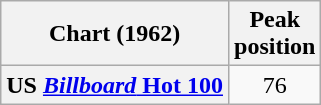<table class="wikitable plainrowheaders" style="text-align:center">
<tr>
<th scope="col">Chart (1962)</th>
<th scope="col">Peak<br>position</th>
</tr>
<tr>
<th scope="row">US <a href='#'><em>Billboard</em> Hot 100</a></th>
<td>76</td>
</tr>
</table>
